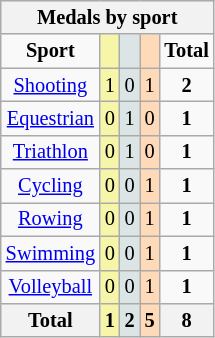<table class="wikitable" style=font-size:85%;float:center;text-align:center>
<tr style="background:#efefef;">
<th colspan=5><strong>Medals by sport</strong></th>
</tr>
<tr align=center>
<td><strong>Sport</strong></td>
<td bgcolor=#f7f6a8></td>
<td bgcolor=#dce5e5></td>
<td bgcolor=#ffdab9></td>
<td><strong>Total</strong></td>
</tr>
<tr align=center>
<td><a href='#'>Shooting</a></td>
<td style="background:#F7F6A8;">1</td>
<td style="background:#DCE5E5;">0</td>
<td style="background:#FFDAB9;">1</td>
<td><strong>2</strong></td>
</tr>
<tr align=center>
<td><a href='#'>Equestrian</a></td>
<td style="background:#F7F6A8;">0</td>
<td style="background:#DCE5E5;">1</td>
<td style="background:#FFDAB9;">0</td>
<td><strong>1</strong></td>
</tr>
<tr align=center>
<td><a href='#'>Triathlon</a></td>
<td style="background:#F7F6A8;">0</td>
<td style="background:#DCE5E5;">1</td>
<td style="background:#FFDAB9;">0</td>
<td><strong>1</strong></td>
</tr>
<tr align=center>
<td><a href='#'>Cycling</a></td>
<td style="background:#F7F6A8;">0</td>
<td style="background:#DCE5E5;">0</td>
<td style="background:#FFDAB9;">1</td>
<td><strong>1</strong></td>
</tr>
<tr align=center>
<td><a href='#'>Rowing</a></td>
<td style="background:#F7F6A8;">0</td>
<td style="background:#DCE5E5;">0</td>
<td style="background:#FFDAB9;">1</td>
<td><strong>1</strong></td>
</tr>
<tr align=center>
<td><a href='#'>Swimming</a></td>
<td style="background:#F7F6A8;">0</td>
<td style="background:#DCE5E5;">0</td>
<td style="background:#FFDAB9;">1</td>
<td><strong>1</strong></td>
</tr>
<tr align=center>
<td><a href='#'>Volleyball</a></td>
<td style="background:#F7F6A8;">0</td>
<td style="background:#DCE5E5;">0</td>
<td style="background:#FFDAB9;">1</td>
<td><strong>1</strong></td>
</tr>
<tr>
<th><strong>Total</strong></th>
<th style="background:#F7F6A8;">1</th>
<th style="background:#DCE5E5;">2</th>
<th style="background:#FFDAB9;">5</th>
<th><strong>8</strong></th>
</tr>
</table>
